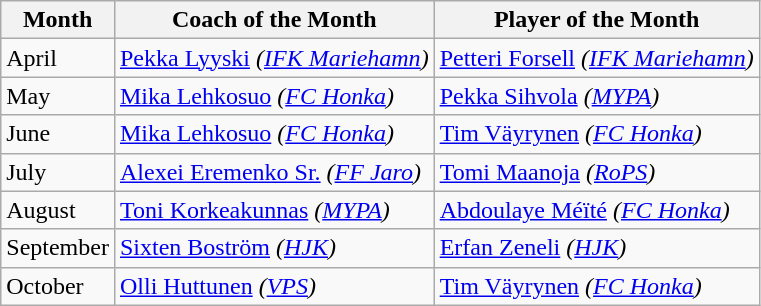<table class="wikitable">
<tr>
<th>Month</th>
<th>Coach of the Month</th>
<th>Player of the Month</th>
</tr>
<tr>
<td>April</td>
<td> <a href='#'>Pekka Lyyski</a> <em>(<a href='#'>IFK Mariehamn</a>)</em></td>
<td> <a href='#'>Petteri Forsell</a> <em>(<a href='#'>IFK Mariehamn</a>)</em></td>
</tr>
<tr>
<td>May</td>
<td> <a href='#'>Mika Lehkosuo</a> <em>(<a href='#'>FC Honka</a>)</em></td>
<td> <a href='#'>Pekka Sihvola</a> <em>(<a href='#'>MYPA</a>)</em></td>
</tr>
<tr>
<td>June</td>
<td> <a href='#'>Mika Lehkosuo</a> <em>(<a href='#'>FC Honka</a>)</em></td>
<td> <a href='#'>Tim Väyrynen</a> <em>(<a href='#'>FC Honka</a>)</em></td>
</tr>
<tr>
<td>July</td>
<td> <a href='#'>Alexei Eremenko Sr.</a> <em>(<a href='#'>FF Jaro</a>)</em></td>
<td> <a href='#'>Tomi Maanoja</a> <em>(<a href='#'>RoPS</a>)</em></td>
</tr>
<tr>
<td>August</td>
<td> <a href='#'>Toni Korkeakunnas</a> <em>(<a href='#'>MYPA</a>)</em></td>
<td> <a href='#'>Abdoulaye Méïté</a> <em>(<a href='#'>FC Honka</a>)</em></td>
</tr>
<tr>
<td>September</td>
<td> <a href='#'>Sixten Boström</a> <em>(<a href='#'>HJK</a>)</em></td>
<td> <a href='#'>Erfan Zeneli</a> <em>(<a href='#'>HJK</a>)</em></td>
</tr>
<tr>
<td>October</td>
<td> <a href='#'>Olli Huttunen</a> <em>(<a href='#'>VPS</a>)</em></td>
<td> <a href='#'>Tim Väyrynen</a> <em>(<a href='#'>FC Honka</a>)</em></td>
</tr>
</table>
